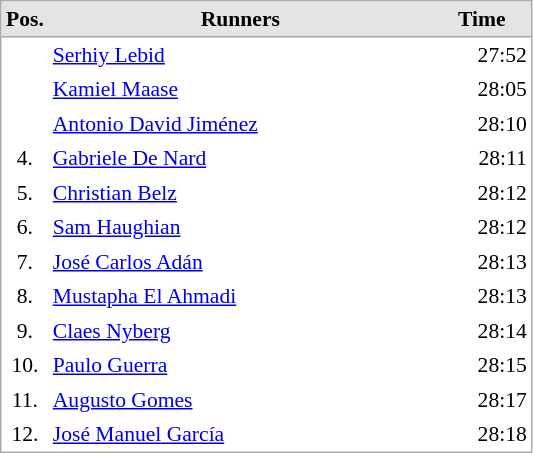<table cellspacing="0" cellpadding="3" style="border:1px solid #AAAAAA;font-size:90%">
<tr bgcolor="#E4E4E4">
<th style="border-bottom:1px solid #AAAAAA" width=10>Pos.</th>
<th style="border-bottom:1px solid #AAAAAA" width=250>Runners</th>
<th style="border-bottom:1px solid #AAAAAA" width=60>Time</th>
</tr>
<tr align="center">
<td align="center"></td>
<td align="left"> <a href='#'>Serhiy Lebid</a></td>
<td align="right">27:52</td>
</tr>
<tr align="center">
<td align="center"></td>
<td align="left"> <a href='#'>Kamiel Maase</a></td>
<td align="right">28:05</td>
</tr>
<tr align="center">
<td align="center"></td>
<td align="left"> <a href='#'>Antonio David Jiménez</a></td>
<td align="right">28:10</td>
</tr>
<tr align="center">
<td align="center">4.</td>
<td align="left"> <a href='#'>Gabriele De Nard</a></td>
<td align="right">28:11</td>
</tr>
<tr align="center">
<td align="center">5.</td>
<td align="left"> <a href='#'>Christian Belz</a></td>
<td align="right">28:12</td>
</tr>
<tr align="center">
<td align="center">6.</td>
<td align="left"> <a href='#'>Sam Haughian</a></td>
<td align="right">28:12</td>
</tr>
<tr align="center">
<td align="center">7.</td>
<td align="left"> <a href='#'>José Carlos Adán</a></td>
<td align="right">28:13</td>
</tr>
<tr align="center">
<td align="center">8.</td>
<td align="left"> <a href='#'>Mustapha El Ahmadi</a></td>
<td align="right">28:13</td>
</tr>
<tr align="center">
<td align="center">9.</td>
<td align="left"> <a href='#'>Claes Nyberg</a></td>
<td align="right">28:14</td>
</tr>
<tr align="center">
<td align="center">10.</td>
<td align="left"> <a href='#'>Paulo Guerra</a></td>
<td align="right">28:15</td>
</tr>
<tr align="center">
<td align="center">11.</td>
<td align="left"> <a href='#'>Augusto Gomes</a></td>
<td align="right">28:17</td>
</tr>
<tr align="center">
<td align="center">12.</td>
<td align="left"> <a href='#'>José Manuel García</a></td>
<td align="right">28:18</td>
</tr>
</table>
